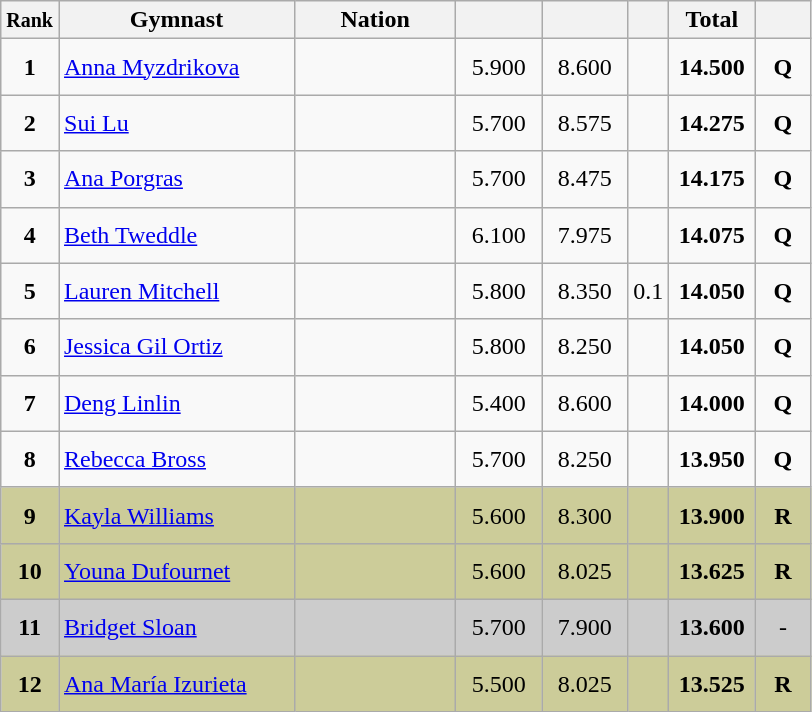<table class="wikitable sortable" style="text-align:center; font-size:100%">
<tr>
<th scope="col"  style="width:15px;"><small>Rank</small></th>
<th scope="col"  style="width:150px;">Gymnast</th>
<th scope="col"  style="width:100px;">Nation</th>
<th scope="col"  style="width:50px;"><small></small></th>
<th scope="col"  style="width:50px;"><small></small></th>
<th scope="col"  style="width:20px;"><small></small></th>
<th scope="col"  style="width:50px;">Total</th>
<th scope="col"  style="width:30px;"><small></small></th>
</tr>
<tr>
<td scope=row style="text-align:center"><strong>1</strong></td>
<td height="30" align=left><a href='#'>Anna Myzdrikova</a></td>
<td style="text-align:left;"><small></small></td>
<td>5.900</td>
<td>8.600</td>
<td></td>
<td><strong>14.500</strong></td>
<td><strong>Q</strong></td>
</tr>
<tr>
<td scope=row style="text-align:center"><strong>2</strong></td>
<td height="30" align=left><a href='#'>Sui Lu</a></td>
<td style="text-align:left;"><small></small></td>
<td>5.700</td>
<td>8.575</td>
<td></td>
<td><strong>14.275</strong></td>
<td><strong>Q</strong></td>
</tr>
<tr>
<td scope=row style="text-align:center"><strong>3</strong></td>
<td height="30" align=left><a href='#'>Ana Porgras</a></td>
<td style="text-align:left;"><small></small></td>
<td>5.700</td>
<td>8.475</td>
<td></td>
<td><strong>14.175</strong></td>
<td><strong>Q</strong></td>
</tr>
<tr>
<td scope=row style="text-align:center"><strong>4</strong></td>
<td height="30" align=left><a href='#'>Beth Tweddle</a></td>
<td style="text-align:left;"><small></small></td>
<td>6.100</td>
<td>7.975</td>
<td></td>
<td><strong>14.075</strong></td>
<td><strong>Q</strong></td>
</tr>
<tr>
<td scope=row style="text-align:center"><strong>5</strong></td>
<td height="30" align=left><a href='#'>Lauren Mitchell</a></td>
<td style="text-align:left;"><small></small></td>
<td>5.800</td>
<td>8.350</td>
<td>0.1</td>
<td><strong>14.050</strong></td>
<td><strong>Q</strong></td>
</tr>
<tr>
<td scope=row style="text-align:center"><strong>6</strong></td>
<td height="30" align=left><a href='#'>Jessica Gil Ortiz</a></td>
<td style="text-align:left;"><small></small></td>
<td>5.800</td>
<td>8.250</td>
<td></td>
<td><strong>14.050</strong></td>
<td><strong>Q</strong></td>
</tr>
<tr>
<td scope=row style="text-align:center"><strong>7</strong></td>
<td height="30" align=left><a href='#'>Deng Linlin</a></td>
<td style="text-align:left;"><small></small></td>
<td>5.400</td>
<td>8.600</td>
<td></td>
<td><strong>14.000</strong></td>
<td><strong>Q</strong></td>
</tr>
<tr>
<td scope=row style="text-align:center"><strong>8</strong></td>
<td height="30" align=left><a href='#'>Rebecca Bross</a></td>
<td style="text-align:left;"><small></small></td>
<td>5.700</td>
<td>8.250</td>
<td></td>
<td><strong>13.950</strong></td>
<td><strong>Q</strong></td>
</tr>
<tr style="background:#cccc99;">
<td scope=row style="text-align:center"><strong>9</strong></td>
<td height="30" align=left><a href='#'>Kayla Williams</a></td>
<td style="text-align:left;"><small></small></td>
<td>5.600</td>
<td>8.300</td>
<td></td>
<td><strong>13.900</strong></td>
<td><strong>R</strong></td>
</tr>
<tr style="background:#cccc99;">
<td scope=row style="text-align:center"><strong>10</strong></td>
<td height="30" align=left><a href='#'>Youna Dufournet</a></td>
<td style="text-align:left;"><small></small></td>
<td>5.600</td>
<td>8.025</td>
<td></td>
<td><strong>13.625</strong></td>
<td><strong>R</strong></td>
</tr>
<tr style="background:#cccccc;">
<td scope=row style="text-align:center"><strong>11</strong></td>
<td height="30" align=left><a href='#'>Bridget Sloan</a></td>
<td style="text-align:left;"><small></small></td>
<td>5.700</td>
<td>7.900</td>
<td></td>
<td><strong>13.600</strong></td>
<td>-</td>
</tr>
<tr style="background:#cccc99;">
<td scope=row style="text-align:center"><strong>12</strong></td>
<td height="30" align=left><a href='#'>Ana María Izurieta</a></td>
<td style="text-align:left;"><small></small></td>
<td>5.500</td>
<td>8.025</td>
<td></td>
<td><strong>13.525</strong></td>
<td><strong>R</strong></td>
</tr>
</table>
